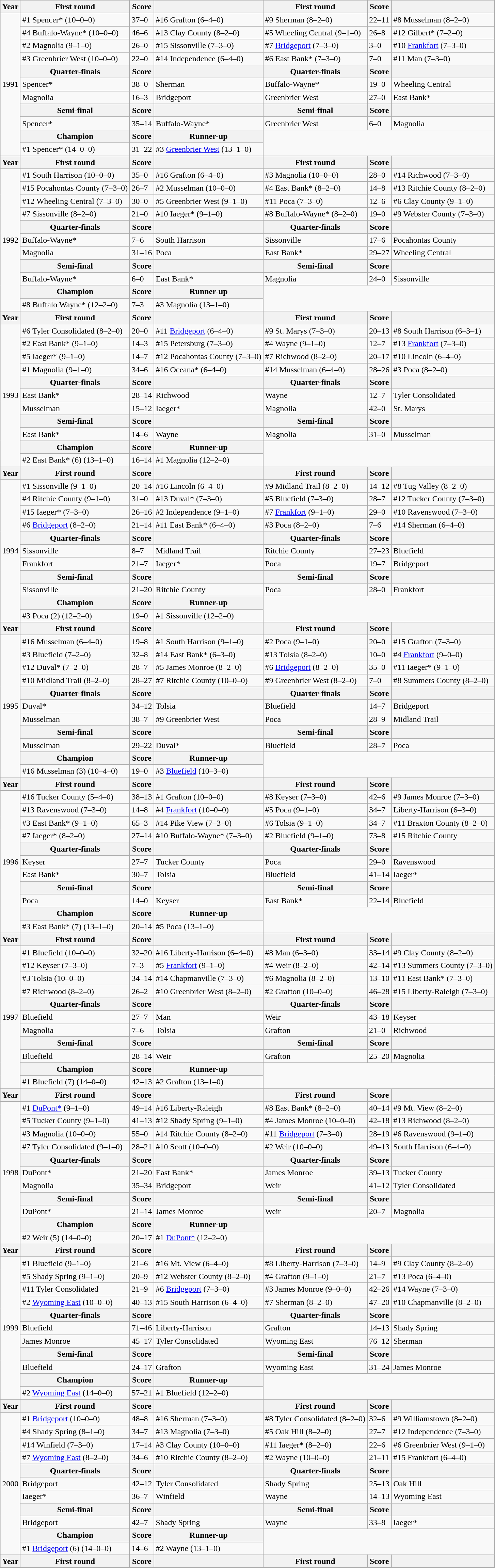<table class="wikitable">
<tr>
<th>Year</th>
<th>First round</th>
<th>Score</th>
<th></th>
<th>First round</th>
<th>Score</th>
<th></th>
</tr>
<tr>
<td rowspan=11 style="text-align: center;">1991</td>
<td>#1 Spencer* (10–0–0)</td>
<td>37–0</td>
<td>#16 Grafton (6–4–0)</td>
<td>#9 Sherman (8–2–0)</td>
<td>22–11</td>
<td>#8 Musselman (8–2–0)</td>
</tr>
<tr>
<td>#4 Buffalo-Wayne* (10–0–0)</td>
<td>46–6</td>
<td>#13 Clay County (8–2–0)</td>
<td>#5 Wheeling Central (9–1–0)</td>
<td>26–8</td>
<td>#12 Gilbert* (7–2–0)</td>
</tr>
<tr>
<td>#2 Magnolia (9–1–0)</td>
<td>26–0</td>
<td>#15 Sissonville (7–3–0)</td>
<td>#7 <a href='#'>Bridgeport</a> (7–3–0)</td>
<td>3–0</td>
<td>#10 <a href='#'>Frankfort</a> (7–3–0)</td>
</tr>
<tr>
<td>#3 Greenbrier West (10–0–0)</td>
<td>22–0</td>
<td>#14 Independence (6–4–0)</td>
<td>#6 East Bank* (7–3–0)</td>
<td>7–0</td>
<td>#11 Man (7–3–0)</td>
</tr>
<tr>
<th>Quarter-finals</th>
<th>Score</th>
<th></th>
<th>Quarter-finals</th>
<th>Score</th>
<th></th>
</tr>
<tr>
<td>Spencer*</td>
<td>38–0</td>
<td>Sherman</td>
<td>Buffalo-Wayne*</td>
<td>19–0</td>
<td>Wheeling Central</td>
</tr>
<tr>
<td>Magnolia</td>
<td>16–3</td>
<td>Bridgeport</td>
<td>Greenbrier West</td>
<td>27–0</td>
<td>East Bank*</td>
</tr>
<tr>
<th>Semi-final</th>
<th>Score</th>
<th></th>
<th>Semi-final</th>
<th>Score</th>
<th></th>
</tr>
<tr>
<td>Spencer*</td>
<td>35–14</td>
<td>Buffalo-Wayne*</td>
<td>Greenbrier West</td>
<td>6–0</td>
<td>Magnolia</td>
</tr>
<tr>
<th>Champion</th>
<th>Score</th>
<th>Runner-up</th>
</tr>
<tr>
<td>#1 Spencer* (14–0–0)</td>
<td>31–22</td>
<td>#3 <a href='#'>Greenbrier West</a> (13–1–0)</td>
</tr>
<tr>
<th>Year</th>
<th>First round</th>
<th>Score</th>
<th></th>
<th>First round</th>
<th>Score</th>
<th></th>
</tr>
<tr>
<td rowspan=11 style="text-align: center;">1992</td>
<td>#1 South Harrison (10–0–0)</td>
<td>35–0</td>
<td>#16 Grafton (6–4–0)</td>
<td>#3 Magnolia (10–0–0)</td>
<td>28–0</td>
<td>#14 Richwood (7–3–0)</td>
</tr>
<tr>
<td>#15 Pocahontas County (7–3–0)</td>
<td>26–7</td>
<td>#2 Musselman (10–0–0)</td>
<td>#4 East Bank* (8–2–0)</td>
<td>14–8</td>
<td>#13 Ritchie County (8–2–0)</td>
</tr>
<tr>
<td>#12 Wheeling Central (7–3–0)</td>
<td>30–0</td>
<td>#5 Greenbrier West (9–1–0)</td>
<td>#11 Poca (7–3–0)</td>
<td>12–6</td>
<td>#6 Clay County (9–1–0)</td>
</tr>
<tr>
<td>#7 Sissonville (8–2–0)</td>
<td>21–0</td>
<td>#10 Iaeger* (9–1–0)</td>
<td>#8 Buffalo-Wayne* (8–2–0)</td>
<td>19–0</td>
<td>#9 Webster County (7–3–0)</td>
</tr>
<tr>
<th>Quarter-finals</th>
<th>Score</th>
<th></th>
<th>Quarter-finals</th>
<th>Score</th>
<th></th>
</tr>
<tr>
<td>Buffalo-Wayne*</td>
<td>7–6</td>
<td>South Harrison</td>
<td>Sissonville</td>
<td>17–6</td>
<td>Pocahontas County</td>
</tr>
<tr>
<td>Magnolia</td>
<td>31–16</td>
<td>Poca</td>
<td>East Bank*</td>
<td>29–27</td>
<td>Wheeling Central</td>
</tr>
<tr>
<th>Semi-final</th>
<th>Score</th>
<th></th>
<th>Semi-final</th>
<th>Score</th>
<th></th>
</tr>
<tr>
<td>Buffalo-Wayne*</td>
<td>6–0</td>
<td>East Bank*</td>
<td>Magnolia</td>
<td>24–0</td>
<td>Sissonville</td>
</tr>
<tr>
<th>Champion</th>
<th>Score</th>
<th>Runner-up</th>
</tr>
<tr>
<td>#8 Buffalo Wayne* (12–2–0)</td>
<td>7–3</td>
<td>#3 Magnolia (13–1–0)</td>
</tr>
<tr>
<th>Year</th>
<th>First round</th>
<th>Score</th>
<th></th>
<th>First round</th>
<th>Score</th>
<th></th>
</tr>
<tr>
<td rowspan=11 style="text-align: center;">1993</td>
<td>#6 Tyler Consolidated (8–2–0)</td>
<td>20–0</td>
<td>#11 <a href='#'>Bridgeport</a> (6–4–0)</td>
<td>#9 St. Marys (7–3–0)</td>
<td>20–13</td>
<td>#8 South Harrison (6–3–1)</td>
</tr>
<tr>
<td>#2 East Bank* (9–1–0)</td>
<td>14–3</td>
<td>#15 Petersburg (7–3–0)</td>
<td>#4 Wayne (9–1–0)</td>
<td>12–7</td>
<td>#13 <a href='#'>Frankfort</a> (7–3–0)</td>
</tr>
<tr>
<td>#5 Iaeger* (9–1–0)</td>
<td>14–7</td>
<td>#12 Pocahontas County (7–3–0)</td>
<td>#7 Richwood (8–2–0)</td>
<td>20–17</td>
<td>#10 Lincoln (6–4–0)</td>
</tr>
<tr>
<td>#1 Magnolia (9–1–0)</td>
<td>34–6</td>
<td>#16 Oceana* (6–4–0)</td>
<td>#14 Musselman (6–4–0)</td>
<td>28–26</td>
<td>#3 Poca (8–2–0)</td>
</tr>
<tr>
<th>Quarter-finals</th>
<th>Score</th>
<th></th>
<th>Quarter-finals</th>
<th>Score</th>
<th></th>
</tr>
<tr>
<td>East Bank*</td>
<td>28–14</td>
<td>Richwood</td>
<td>Wayne</td>
<td>12–7</td>
<td>Tyler Consolidated</td>
</tr>
<tr>
<td>Musselman</td>
<td>15–12</td>
<td>Iaeger*</td>
<td>Magnolia</td>
<td>42–0</td>
<td>St. Marys</td>
</tr>
<tr>
<th>Semi-final</th>
<th>Score</th>
<th></th>
<th>Semi-final</th>
<th>Score</th>
<th></th>
</tr>
<tr>
<td>East Bank*</td>
<td>14–6</td>
<td>Wayne</td>
<td>Magnolia</td>
<td>31–0</td>
<td>Musselman</td>
</tr>
<tr>
<th>Champion</th>
<th>Score</th>
<th>Runner-up</th>
</tr>
<tr>
<td>#2 East Bank* (6) (13–1–0)</td>
<td>16–14</td>
<td>#1 Magnolia (12–2–0)</td>
</tr>
<tr>
<th>Year</th>
<th>First round</th>
<th>Score</th>
<th></th>
<th>First round</th>
<th>Score</th>
<th></th>
</tr>
<tr>
<td rowspan=11 style="text-align: center;">1994</td>
<td>#1 Sissonville (9–1–0)</td>
<td>20–14</td>
<td>#16 Lincoln (6–4–0)</td>
<td>#9 Midland Trail (8–2–0)</td>
<td>14–12</td>
<td>#8 Tug Valley (8–2–0)</td>
</tr>
<tr>
<td>#4 Ritchie County (9–1–0)</td>
<td>31–0</td>
<td>#13 Duval* (7–3–0)</td>
<td>#5 Bluefield (7–3–0)</td>
<td>28–7</td>
<td>#12 Tucker County (7–3–0)</td>
</tr>
<tr>
<td>#15 Iaeger* (7–3–0)</td>
<td>26–16</td>
<td>#2 Independence (9–1–0)</td>
<td>#7 <a href='#'>Frankfort</a> (9–1–0)</td>
<td>29–0</td>
<td>#10 Ravenswood (7–3–0)</td>
</tr>
<tr>
<td>#6 <a href='#'>Bridgeport</a> (8–2–0)</td>
<td>21–14</td>
<td>#11 East Bank* (6–4–0)</td>
<td>#3 Poca (8–2–0)</td>
<td>7–6</td>
<td>#14 Sherman (6–4–0)</td>
</tr>
<tr>
<th>Quarter-finals</th>
<th>Score</th>
<th></th>
<th>Quarter-finals</th>
<th>Score</th>
<th></th>
</tr>
<tr>
<td>Sissonville</td>
<td>8–7</td>
<td>Midland Trail</td>
<td>Ritchie County</td>
<td>27–23</td>
<td>Bluefield</td>
</tr>
<tr>
<td>Frankfort</td>
<td>21–7</td>
<td>Iaeger*</td>
<td>Poca</td>
<td>19–7</td>
<td>Bridgeport</td>
</tr>
<tr>
<th>Semi-final</th>
<th>Score</th>
<th></th>
<th>Semi-final</th>
<th>Score</th>
<th></th>
</tr>
<tr>
<td>Sissonville</td>
<td>21–20</td>
<td>Ritchie County</td>
<td>Poca</td>
<td>28–0</td>
<td>Frankfort</td>
</tr>
<tr>
<th>Champion</th>
<th>Score</th>
<th>Runner-up</th>
</tr>
<tr>
<td>#3 Poca (2) (12–2–0)</td>
<td>19–0</td>
<td>#1 Sissonville (12–2–0)</td>
</tr>
<tr>
<th>Year</th>
<th>First round</th>
<th>Score</th>
<th></th>
<th>First round</th>
<th>Score</th>
<th></th>
</tr>
<tr>
<td rowspan=11 style="text-align: center;">1995</td>
<td>#16 Musselman (6–4–0)</td>
<td>19–8</td>
<td>#1 South Harrison (9–1–0)</td>
<td>#2 Poca (9–1–0)</td>
<td>20–0</td>
<td>#15 Grafton (7–3–0)</td>
</tr>
<tr>
<td>#3 Bluefield (7–2–0)</td>
<td>32–8</td>
<td>#14 East Bank* (6–3–0)</td>
<td>#13 Tolsia (8–2–0)</td>
<td>10–0</td>
<td>#4 <a href='#'>Frankfort</a> (9–0–0)</td>
</tr>
<tr>
<td>#12 Duval* (7–2–0)</td>
<td>28–7</td>
<td>#5 James Monroe (8–2–0)</td>
<td>#6 <a href='#'>Bridgeport</a> (8–2–0)</td>
<td>35–0</td>
<td>#11 Iaeger* (9–1–0)</td>
</tr>
<tr>
<td>#10 Midland Trail (8–2–0)</td>
<td>28–27</td>
<td>#7 Ritchie County (10–0–0)</td>
<td>#9 Greenbrier West (8–2–0)</td>
<td>7–0</td>
<td>#8 Summers County (8–2–0)</td>
</tr>
<tr>
<th>Quarter-finals</th>
<th>Score</th>
<th></th>
<th>Quarter-finals</th>
<th>Score</th>
<th></th>
</tr>
<tr>
<td>Duval*</td>
<td>34–12</td>
<td>Tolsia</td>
<td>Bluefield</td>
<td>14–7</td>
<td>Bridgeport</td>
</tr>
<tr>
<td>Musselman</td>
<td>38–7</td>
<td>#9 Greenbrier West</td>
<td>Poca</td>
<td>28–9</td>
<td>Midland Trail</td>
</tr>
<tr>
<th>Semi-final</th>
<th>Score</th>
<th></th>
<th>Semi-final</th>
<th>Score</th>
<th></th>
</tr>
<tr>
<td>Musselman</td>
<td>29–22</td>
<td>Duval*</td>
<td>Bluefield</td>
<td>28–7</td>
<td>Poca</td>
</tr>
<tr>
<th>Champion</th>
<th>Score</th>
<th>Runner-up</th>
</tr>
<tr>
<td>#16 Musselman (3) (10–4–0)</td>
<td>19–0</td>
<td>#3 <a href='#'>Bluefield</a> (10–3–0)</td>
</tr>
<tr>
<th>Year</th>
<th>First round</th>
<th>Score</th>
<th></th>
<th>First round</th>
<th>Score</th>
<th></th>
</tr>
<tr>
<td rowspan=11 style="text-align: center;">1996</td>
<td>#16 Tucker County (5–4–0)</td>
<td>38–13</td>
<td>#1 Grafton (10–0–0)</td>
<td>#8 Keyser (7–3–0)</td>
<td>42–6</td>
<td>#9 James Monroe (7–3–0)</td>
</tr>
<tr>
<td>#13 Ravenswood (7–3–0)</td>
<td>14–8</td>
<td>#4 <a href='#'>Frankfort</a> (10–0–0)</td>
<td>#5 Poca (9–1–0)</td>
<td>34–7</td>
<td>Liberty-Harrison (6–3–0)</td>
</tr>
<tr>
<td>#3 East Bank* (9–1–0)</td>
<td>65–3</td>
<td>#14 Pike View (7–3–0)</td>
<td>#6 Tolsia (9–1–0)</td>
<td>34–7</td>
<td>#11 Braxton County (8–2–0)</td>
</tr>
<tr>
<td>#7 Iaeger* (8–2–0)</td>
<td>27–14</td>
<td>#10 Buffalo-Wayne* (7–3–0)</td>
<td>#2 Bluefield (9–1–0)</td>
<td>73–8</td>
<td>#15 Ritchie County</td>
</tr>
<tr>
<th>Quarter-finals</th>
<th>Score</th>
<th></th>
<th>Quarter-finals</th>
<th>Score</th>
<th></th>
</tr>
<tr>
<td>Keyser</td>
<td>27–7</td>
<td>Tucker County</td>
<td>Poca</td>
<td>29–0</td>
<td>Ravenswood</td>
</tr>
<tr>
<td>East Bank*</td>
<td>30–7</td>
<td>Tolsia</td>
<td>Bluefield</td>
<td>41–14</td>
<td>Iaeger*</td>
</tr>
<tr>
<th>Semi-final</th>
<th>Score</th>
<th></th>
<th>Semi-final</th>
<th>Score</th>
<th></th>
</tr>
<tr>
<td>Poca</td>
<td>14–0</td>
<td>Keyser</td>
<td>East Bank*</td>
<td>22–14</td>
<td>Bluefield</td>
</tr>
<tr>
<th>Champion</th>
<th>Score</th>
<th>Runner-up</th>
</tr>
<tr>
<td>#3 East Bank* (7) (13–1–0)</td>
<td>20–14</td>
<td>#5 Poca (13–1–0)</td>
</tr>
<tr>
<th>Year</th>
<th>First round</th>
<th>Score</th>
<th></th>
<th>First round</th>
<th>Score</th>
<th></th>
</tr>
<tr>
<td rowspan=11 style="text-align: center;">1997</td>
<td>#1 Bluefield (10–0–0)</td>
<td>32–20</td>
<td>#16 Liberty-Harrison (6–4–0)</td>
<td>#8 Man (6–3–0)</td>
<td>33–14</td>
<td>#9 Clay County (8–2–0)</td>
</tr>
<tr>
<td>#12 Keyser (7–3–0)</td>
<td>7–3</td>
<td>#5 <a href='#'>Frankfort</a> (9–1–0)</td>
<td>#4 Weir (8–2–0)</td>
<td>42–14</td>
<td>#13 Summers County (7–3–0)</td>
</tr>
<tr>
<td>#3 Tolsia (10–0–0)</td>
<td>34–14</td>
<td>#14 Chapmanville (7–3–0)</td>
<td>#6 Magnolia (8–2–0)</td>
<td>13–10</td>
<td>#11 East Bank* (7–3–0)</td>
</tr>
<tr>
<td>#7 Richwood (8–2–0)</td>
<td>26–2</td>
<td>#10 Greenbrier West (8–2–0)</td>
<td>#2 Grafton (10–0–0)</td>
<td>46–28</td>
<td>#15 Liberty-Raleigh (7–3–0)</td>
</tr>
<tr>
<th>Quarter-finals</th>
<th>Score</th>
<th></th>
<th>Quarter-finals</th>
<th>Score</th>
<th></th>
</tr>
<tr>
<td>Bluefield</td>
<td>27–7</td>
<td>Man</td>
<td>Weir</td>
<td>43–18</td>
<td>Keyser</td>
</tr>
<tr>
<td>Magnolia</td>
<td>7–6</td>
<td>Tolsia</td>
<td>Grafton</td>
<td>21–0</td>
<td>Richwood</td>
</tr>
<tr>
<th>Semi-final</th>
<th>Score</th>
<th></th>
<th>Semi-final</th>
<th>Score</th>
<th></th>
</tr>
<tr>
<td>Bluefield</td>
<td>28–14</td>
<td>Weir</td>
<td>Grafton</td>
<td>25–20</td>
<td>Magnolia</td>
</tr>
<tr>
<th>Champion</th>
<th>Score</th>
<th>Runner-up</th>
</tr>
<tr>
<td>#1 Bluefield (7) (14–0–0)</td>
<td>42–13</td>
<td>#2 Grafton (13–1–0)</td>
</tr>
<tr>
<th>Year</th>
<th>First round</th>
<th>Score</th>
<th></th>
<th>First round</th>
<th>Score</th>
<th></th>
</tr>
<tr>
<td rowspan=11 style="text-align: center;">1998</td>
<td>#1 <a href='#'>DuPont*</a> (9–1–0)</td>
<td>49–14</td>
<td>#16 Liberty-Raleigh</td>
<td>#8 East Bank* (8–2–0)</td>
<td>40–14</td>
<td>#9 Mt. View (8–2–0)</td>
</tr>
<tr>
<td>#5 Tucker County (9–1–0)</td>
<td>41–13</td>
<td>#12 Shady Spring (9–1–0)</td>
<td>#4 James Monroe (10–0–0)</td>
<td>42–18</td>
<td>#13 Richwood (8–2–0)</td>
</tr>
<tr>
<td>#3 Magnolia (10–0–0)</td>
<td>55–0</td>
<td>#14 Ritchie County (8–2–0)</td>
<td>#11 <a href='#'>Bridgeport</a> (7–3–0)</td>
<td>28–19</td>
<td>#6 Ravenswood (9–1–0)</td>
</tr>
<tr>
<td>#7 Tyler Consolidated (9–1–0)</td>
<td>28–21</td>
<td>#10 Scott (10–0–0)</td>
<td>#2 Weir (10–0–0)</td>
<td>49–13</td>
<td>South Harrison (6–4–0)</td>
</tr>
<tr>
<th>Quarter-finals</th>
<th>Score</th>
<th></th>
<th>Quarter-finals</th>
<th>Score</th>
<th></th>
</tr>
<tr>
<td>DuPont*</td>
<td>21–20</td>
<td>East Bank*</td>
<td>James Monroe</td>
<td>39–13</td>
<td>Tucker County</td>
</tr>
<tr>
<td>Magnolia</td>
<td>35–34 </td>
<td>Bridgeport</td>
<td>Weir</td>
<td>41–12</td>
<td>Tyler Consolidated</td>
</tr>
<tr>
<th>Semi-final</th>
<th>Score</th>
<th></th>
<th>Semi-final</th>
<th>Score</th>
<th></th>
</tr>
<tr>
<td>DuPont*</td>
<td>21–14</td>
<td>James Monroe</td>
<td>Weir</td>
<td>20–7</td>
<td>Magnolia</td>
</tr>
<tr>
<th>Champion</th>
<th>Score</th>
<th>Runner-up</th>
</tr>
<tr>
<td>#2 Weir (5) (14–0–0)</td>
<td>20–17</td>
<td>#1 <a href='#'>DuPont*</a> (12–2–0)</td>
</tr>
<tr>
<th>Year</th>
<th>First round</th>
<th>Score</th>
<th></th>
<th>First round</th>
<th>Score</th>
<th></th>
</tr>
<tr>
<td rowspan=11 style="text-align: center;">1999</td>
<td>#1 Bluefield (9–1–0)</td>
<td>21–6</td>
<td>#16 Mt. View (6–4–0)</td>
<td>#8 Liberty-Harrison (7–3–0)</td>
<td>14–9</td>
<td>#9 Clay County (8–2–0)</td>
</tr>
<tr>
<td>#5 Shady Spring (9–1–0)</td>
<td>20–9</td>
<td>#12 Webster County (8–2–0)</td>
<td>#4 Grafton (9–1–0)</td>
<td>21–7</td>
<td>#13 Poca (6–4–0)</td>
</tr>
<tr>
<td>#11 Tyler Consolidated</td>
<td>21–9</td>
<td>#6 <a href='#'>Bridgeport</a> (7–3–0)</td>
<td>#3 James Monroe (9–0–0)</td>
<td>42–26</td>
<td>#14 Wayne (7–3–0)</td>
</tr>
<tr>
<td>#2 <a href='#'>Wyoming East</a> (10–0–0)</td>
<td>40–13</td>
<td>#15 South Harrison (6–4–0)</td>
<td>#7 Sherman (8–2–0)</td>
<td>47–20</td>
<td>#10 Chapmanville (8–2–0)</td>
</tr>
<tr>
<th>Quarter-finals</th>
<th>Score</th>
<th></th>
<th>Quarter-finals</th>
<th>Score</th>
<th></th>
</tr>
<tr>
<td>Bluefield</td>
<td>71–46</td>
<td>Liberty-Harrison</td>
<td>Grafton</td>
<td>14–13</td>
<td>Shady Spring</td>
</tr>
<tr>
<td>James Monroe</td>
<td>45–17</td>
<td>Tyler Consolidated</td>
<td>Wyoming East</td>
<td>76–12</td>
<td>Sherman</td>
</tr>
<tr>
<th>Semi-final</th>
<th>Score</th>
<th></th>
<th>Semi-final</th>
<th>Score</th>
<th></th>
</tr>
<tr>
<td>Bluefield</td>
<td>24–17</td>
<td>Grafton</td>
<td>Wyoming East</td>
<td>31–24</td>
<td>James Monroe</td>
</tr>
<tr>
<th>Champion</th>
<th>Score</th>
<th>Runner-up</th>
</tr>
<tr>
<td>#2 <a href='#'>Wyoming East</a> (14–0–0)</td>
<td>57–21</td>
<td>#1 Bluefield (12–2–0)</td>
</tr>
<tr>
<th>Year</th>
<th>First round</th>
<th>Score</th>
<th></th>
<th>First round</th>
<th>Score</th>
<th></th>
</tr>
<tr>
<td rowspan=11 style="text-align: center;">2000</td>
<td>#1 <a href='#'>Bridgeport</a> (10–0–0)</td>
<td>48–8</td>
<td>#16 Sherman (7–3–0)</td>
<td>#8 Tyler Consolidated (8–2–0)</td>
<td>32–6</td>
<td>#9 Williamstown (8–2–0)</td>
</tr>
<tr>
<td>#4 Shady Spring (8–1–0)</td>
<td>34–7</td>
<td>#13 Magnolia (7–3–0)</td>
<td>#5 Oak Hill (8–2–0)</td>
<td>27–7</td>
<td>#12 Independence (7–3–0)</td>
</tr>
<tr>
<td>#14 Winfield (7–3–0)</td>
<td>17–14</td>
<td>#3 Clay County (10–0–0)</td>
<td>#11 Iaeger* (8–2–0)</td>
<td>22–6</td>
<td>#6 Greenbrier West (9–1–0)</td>
</tr>
<tr>
<td>#7 <a href='#'>Wyoming East</a> (8–2–0)</td>
<td>34–6</td>
<td>#10 Ritchie County (8–2–0)</td>
<td>#2 Wayne (10–0–0)</td>
<td>21–11</td>
<td>#15 Frankfort (6–4–0)</td>
</tr>
<tr>
<th>Quarter-finals</th>
<th>Score</th>
<th></th>
<th>Quarter-finals</th>
<th>Score</th>
<th></th>
</tr>
<tr>
<td>Bridgeport</td>
<td>42–12</td>
<td>Tyler Consolidated</td>
<td>Shady Spring</td>
<td>25–13</td>
<td>Oak Hill</td>
</tr>
<tr>
<td>Iaeger*</td>
<td>36–7</td>
<td>Winfield</td>
<td>Wayne</td>
<td>14–13</td>
<td>Wyoming East</td>
</tr>
<tr>
<th>Semi-final</th>
<th>Score</th>
<th></th>
<th>Semi-final</th>
<th>Score</th>
<th></th>
</tr>
<tr>
<td>Bridgeport</td>
<td>42–7</td>
<td>Shady Spring</td>
<td>Wayne</td>
<td>33–8</td>
<td>Iaeger*</td>
</tr>
<tr>
<th>Champion</th>
<th>Score</th>
<th>Runner-up</th>
</tr>
<tr>
<td>#1 <a href='#'>Bridgeport</a> (6) (14–0–0)</td>
<td>14–6</td>
<td>#2 Wayne (13–1–0)</td>
</tr>
<tr>
<th>Year</th>
<th>First round</th>
<th>Score</th>
<th></th>
<th>First round</th>
<th>Score</th>
<th></th>
</tr>
<tr>
</tr>
</table>
